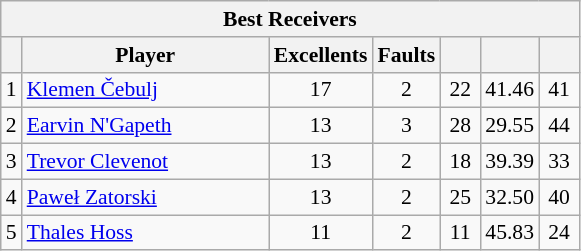<table class="wikitable sortable" style=font-size:90%>
<tr>
<th colspan=7>Best Receivers</th>
</tr>
<tr>
<th></th>
<th width=158>Player</th>
<th width=20>Excellents</th>
<th width=20>Faults</th>
<th width=20></th>
<th width=20></th>
<th width=20></th>
</tr>
<tr>
<td>1</td>
<td> <a href='#'>Klemen Čebulj</a></td>
<td align=center>17</td>
<td align=center>2</td>
<td align=center>22</td>
<td align=center>41.46</td>
<td align=center>41</td>
</tr>
<tr>
<td>2</td>
<td> <a href='#'>Earvin N'Gapeth</a></td>
<td align=center>13</td>
<td align=center>3</td>
<td align=center>28</td>
<td align=center>29.55</td>
<td align=center>44</td>
</tr>
<tr>
<td>3</td>
<td> <a href='#'>Trevor Clevenot</a></td>
<td align=center>13</td>
<td align=center>2</td>
<td align=center>18</td>
<td align=center>39.39</td>
<td align=center>33</td>
</tr>
<tr>
<td>4</td>
<td> <a href='#'>Paweł Zatorski</a></td>
<td align=center>13</td>
<td align=center>2</td>
<td align=center>25</td>
<td align=center>32.50</td>
<td align=center>40</td>
</tr>
<tr>
<td>5</td>
<td> <a href='#'>Thales Hoss</a></td>
<td align=center>11</td>
<td align=center>2</td>
<td align=center>11</td>
<td align=center>45.83</td>
<td align=center>24</td>
</tr>
</table>
